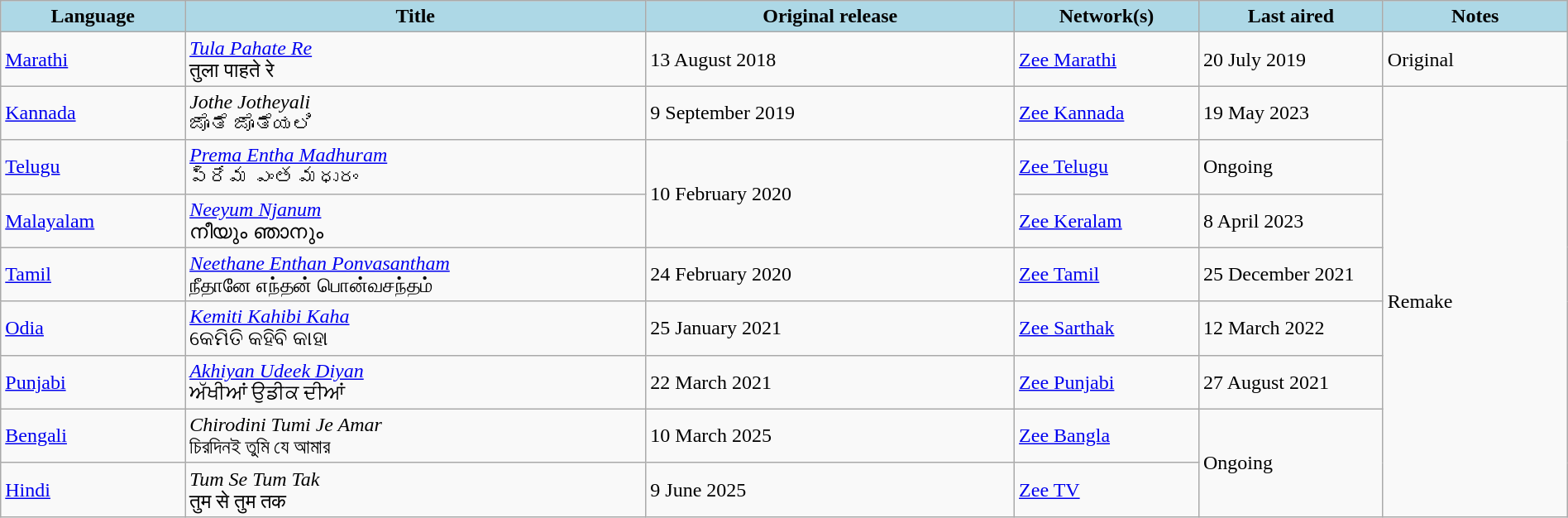<table class="wikitable" style="width: 100%; margin-right: 0;">
<tr>
<th style="background:LightBlue; width:10%;">Language</th>
<th style="background:LightBlue; width:25%;">Title</th>
<th style="background:LightBlue; width:20%;">Original release</th>
<th style="background:LightBlue; width:10%;">Network(s)</th>
<th style="background:LightBlue; width:10%;">Last aired</th>
<th style="background:LightBlue; width:10%;">Notes</th>
</tr>
<tr>
<td><a href='#'>Marathi</a></td>
<td><em><a href='#'>Tula Pahate Re</a></em> <br> तुला पाहते रे</td>
<td>13 August 2018</td>
<td><a href='#'>Zee Marathi</a></td>
<td>20 July 2019</td>
<td>Original</td>
</tr>
<tr>
<td><a href='#'>Kannada</a></td>
<td><em>Jothe Jotheyali</em> <br> ಜೊತೆ ಜೊತೆಯಲಿ</td>
<td>9 September 2019</td>
<td><a href='#'>Zee Kannada</a></td>
<td>19 May 2023</td>
<td rowspan="8">Remake</td>
</tr>
<tr>
<td><a href='#'>Telugu</a></td>
<td><em><a href='#'>Prema Entha Madhuram</a></em> <br> ప్రేమ ఎంత మధురం</td>
<td rowspan="2">10 February 2020</td>
<td><a href='#'>Zee Telugu</a></td>
<td>Ongoing</td>
</tr>
<tr>
<td><a href='#'>Malayalam</a></td>
<td><em><a href='#'>Neeyum Njanum</a></em> <br> നീയും ഞാനും</td>
<td><a href='#'>Zee Keralam</a></td>
<td>8 April 2023</td>
</tr>
<tr>
<td><a href='#'>Tamil</a></td>
<td><em><a href='#'>Neethane Enthan Ponvasantham</a></em> <br> நீதானே எந்தன் பொன்வசந்தம்</td>
<td>24 February 2020</td>
<td><a href='#'>Zee Tamil</a></td>
<td>25 December 2021</td>
</tr>
<tr>
<td><a href='#'>Odia</a></td>
<td><em><a href='#'>Kemiti Kahibi Kaha</a></em> <br> କେମିତି କହିବି କାହା</td>
<td>25 January 2021</td>
<td><a href='#'>Zee Sarthak</a></td>
<td>12 March 2022</td>
</tr>
<tr>
<td><a href='#'>Punjabi</a></td>
<td><em><a href='#'>Akhiyan Udeek Diyan</a></em> <br> ਅੱਖੀਆਂ ਉਡੀਕ ਦੀਆਂ</td>
<td>22 March 2021</td>
<td><a href='#'>Zee Punjabi</a></td>
<td>27 August 2021</td>
</tr>
<tr>
<td><a href='#'>Bengali</a></td>
<td><em>Chirodini Tumi Je Amar</em> <br> চিরদিনই তুমি যে আমার</td>
<td>10 March 2025</td>
<td><a href='#'>Zee Bangla</a></td>
<td rowspan="2">Ongoing</td>
</tr>
<tr>
<td><a href='#'>Hindi</a></td>
<td><em>Tum Se Tum Tak</em> <br> तुम से तुम तक</td>
<td>9 June 2025</td>
<td><a href='#'>Zee TV</a></td>
</tr>
</table>
